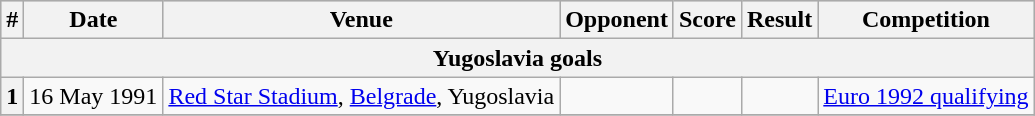<table class="wikitable">
<tr style="background:#ccc; text-align:center;">
<th>#</th>
<th>Date</th>
<th>Venue</th>
<th>Opponent</th>
<th>Score</th>
<th>Result</th>
<th>Competition</th>
</tr>
<tr>
<th colspan="7">Yugoslavia goals</th>
</tr>
<tr>
<th>1</th>
<td>16 May 1991</td>
<td><a href='#'>Red Star Stadium</a>, <a href='#'>Belgrade</a>, Yugoslavia</td>
<td></td>
<td></td>
<td></td>
<td><a href='#'>Euro 1992 qualifying</a></td>
</tr>
<tr>
</tr>
</table>
